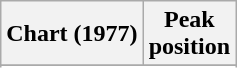<table class="wikitable plainrowheaders" style="text-align:center">
<tr>
<th scope="col">Chart (1977)</th>
<th scope="col">Peak<br>position</th>
</tr>
<tr>
</tr>
<tr>
</tr>
</table>
